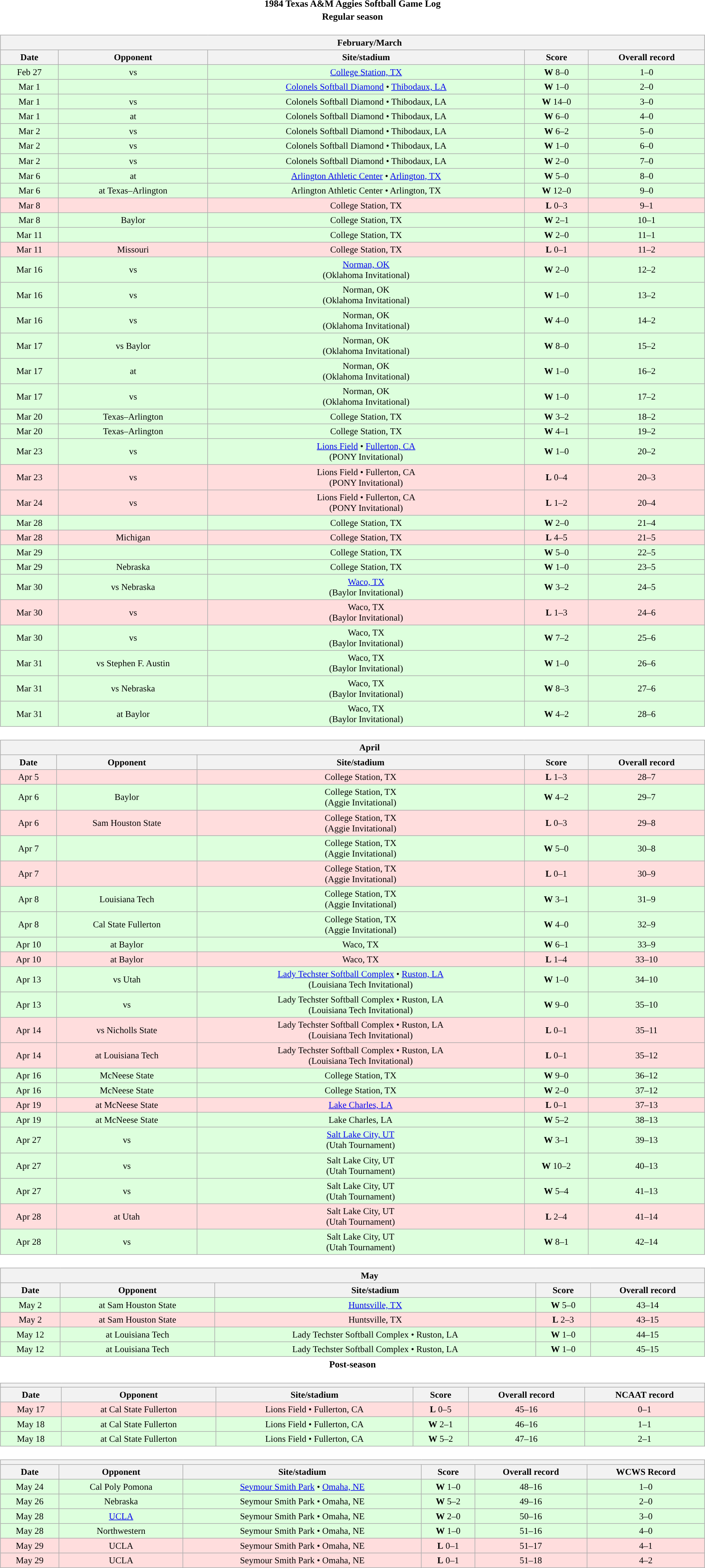<table class="toccolours" width=95% style="margin:1.5em auto; text-align:center;">
<tr>
<th colspan=2>1984 Texas A&M Aggies Softball Game Log</th>
</tr>
<tr>
<th colspan=2>Regular season</th>
</tr>
<tr valign="top">
<td><br><table class="wikitable collapsible collapsed" style="margin:auto; font-size:95%; width:100%">
<tr>
<th colspan=10 style="padding-left:4em;">February/March</th>
</tr>
<tr>
<th>Date</th>
<th>Opponent</th>
<th>Site/stadium</th>
<th>Score</th>
<th>Overall record</th>
</tr>
<tr bgcolor=ddffdd>
<td>Feb 27</td>
<td>vs </td>
<td><a href='#'>College Station, TX</a></td>
<td><strong>W</strong> 8–0</td>
<td>1–0</td>
</tr>
<tr bgcolor=ddffdd>
<td>Mar 1</td>
<td></td>
<td><a href='#'>Colonels Softball Diamond</a> • <a href='#'>Thibodaux, LA</a></td>
<td><strong>W</strong> 1–0</td>
<td>2–0</td>
</tr>
<tr bgcolor=ddffdd>
<td>Mar 1</td>
<td>vs </td>
<td>Colonels Softball Diamond • Thibodaux, LA</td>
<td><strong>W</strong> 14–0</td>
<td>3–0</td>
</tr>
<tr bgcolor=ddffdd>
<td>Mar 1</td>
<td>at </td>
<td>Colonels Softball Diamond • Thibodaux, LA</td>
<td><strong>W</strong> 6–0</td>
<td>4–0</td>
</tr>
<tr bgcolor=ddffdd>
<td>Mar 2</td>
<td>vs </td>
<td>Colonels Softball Diamond • Thibodaux, LA</td>
<td><strong>W</strong> 6–2</td>
<td>5–0</td>
</tr>
<tr bgcolor=ddffdd>
<td>Mar 2</td>
<td>vs </td>
<td>Colonels Softball Diamond • Thibodaux, LA</td>
<td><strong>W</strong> 1–0</td>
<td>6–0</td>
</tr>
<tr bgcolor=ddffdd>
<td>Mar 2</td>
<td>vs </td>
<td>Colonels Softball Diamond • Thibodaux, LA</td>
<td><strong>W</strong> 2–0</td>
<td>7–0</td>
</tr>
<tr bgcolor=ddffdd>
<td>Mar 6</td>
<td>at </td>
<td><a href='#'>Arlington Athletic Center</a> • <a href='#'>Arlington, TX</a></td>
<td><strong>W</strong> 5–0</td>
<td>8–0</td>
</tr>
<tr bgcolor=ddffdd>
<td>Mar 6</td>
<td>at Texas–Arlington</td>
<td>Arlington Athletic Center • Arlington, TX</td>
<td><strong>W</strong> 12–0</td>
<td>9–0</td>
</tr>
<tr bgcolor=ffdddd>
<td>Mar 8</td>
<td></td>
<td>College Station, TX</td>
<td><strong>L</strong> 0–3</td>
<td>9–1</td>
</tr>
<tr bgcolor=ddffdd>
<td>Mar 8</td>
<td>Baylor</td>
<td>College Station, TX</td>
<td><strong>W</strong> 2–1</td>
<td>10–1</td>
</tr>
<tr bgcolor=ddffdd>
<td>Mar 11</td>
<td></td>
<td>College Station, TX</td>
<td><strong>W</strong> 2–0</td>
<td>11–1</td>
</tr>
<tr bgcolor=ffdddd>
<td>Mar 11</td>
<td>Missouri</td>
<td>College Station, TX</td>
<td><strong>L</strong> 0–1</td>
<td>11–2</td>
</tr>
<tr bgcolor=ddffdd>
<td>Mar 16</td>
<td>vs </td>
<td><a href='#'>Norman, OK</a><br>(Oklahoma Invitational)</td>
<td><strong>W</strong> 2–0</td>
<td>12–2</td>
</tr>
<tr bgcolor=ddffdd>
<td>Mar 16</td>
<td>vs </td>
<td>Norman, OK<br>(Oklahoma Invitational)</td>
<td><strong>W</strong> 1–0</td>
<td>13–2</td>
</tr>
<tr bgcolor=ddffdd>
<td>Mar 16</td>
<td>vs </td>
<td>Norman, OK<br>(Oklahoma Invitational)</td>
<td><strong>W</strong> 4–0</td>
<td>14–2</td>
</tr>
<tr bgcolor=ddffdd>
<td>Mar 17</td>
<td>vs Baylor</td>
<td>Norman, OK<br>(Oklahoma Invitational)</td>
<td><strong>W</strong> 8–0</td>
<td>15–2</td>
</tr>
<tr bgcolor=ddffdd>
<td>Mar 17</td>
<td>at </td>
<td>Norman, OK<br>(Oklahoma Invitational)</td>
<td><strong>W</strong> 1–0</td>
<td>16–2</td>
</tr>
<tr bgcolor=ddffdd>
<td>Mar 17</td>
<td>vs </td>
<td>Norman, OK<br>(Oklahoma Invitational)</td>
<td><strong>W</strong> 1–0</td>
<td>17–2</td>
</tr>
<tr bgcolor=ddffdd>
<td>Mar 20</td>
<td>Texas–Arlington</td>
<td>College Station, TX</td>
<td><strong>W</strong> 3–2</td>
<td>18–2</td>
</tr>
<tr bgcolor=ddffdd>
<td>Mar 20</td>
<td>Texas–Arlington</td>
<td>College Station, TX</td>
<td><strong>W</strong> 4–1</td>
<td>19–2</td>
</tr>
<tr bgcolor=ddffdd>
<td>Mar 23</td>
<td>vs </td>
<td><a href='#'>Lions Field</a> • <a href='#'>Fullerton, CA</a><br>(PONY Invitational)</td>
<td><strong>W</strong> 1–0</td>
<td>20–2</td>
</tr>
<tr bgcolor=ffdddd>
<td>Mar 23</td>
<td>vs </td>
<td>Lions Field • Fullerton, CA<br>(PONY Invitational)</td>
<td><strong>L</strong> 0–4</td>
<td>20–3</td>
</tr>
<tr bgcolor=ffdddd>
<td>Mar 24</td>
<td>vs </td>
<td>Lions Field • Fullerton, CA<br>(PONY Invitational)</td>
<td><strong>L</strong> 1–2</td>
<td>20–4</td>
</tr>
<tr bgcolor=ddffdd>
<td>Mar 28</td>
<td></td>
<td>College Station, TX</td>
<td><strong>W</strong> 2–0</td>
<td>21–4</td>
</tr>
<tr bgcolor=ffdddd>
<td>Mar 28</td>
<td>Michigan</td>
<td>College Station, TX</td>
<td><strong>L</strong> 4–5</td>
<td>21–5</td>
</tr>
<tr bgcolor=ddffdd>
<td>Mar 29</td>
<td></td>
<td>College Station, TX</td>
<td><strong>W</strong> 5–0</td>
<td>22–5</td>
</tr>
<tr bgcolor=ddffdd>
<td>Mar 29</td>
<td>Nebraska</td>
<td>College Station, TX</td>
<td><strong>W</strong> 1–0</td>
<td>23–5</td>
</tr>
<tr bgcolor=ddffdd>
<td>Mar 30</td>
<td>vs Nebraska</td>
<td><a href='#'>Waco, TX</a><br>(Baylor Invitational)</td>
<td><strong>W</strong> 3–2</td>
<td>24–5</td>
</tr>
<tr bgcolor=ffdddd>
<td>Mar 30</td>
<td>vs </td>
<td>Waco, TX<br>(Baylor Invitational)</td>
<td><strong>L</strong> 1–3</td>
<td>24–6</td>
</tr>
<tr bgcolor=ddffdd>
<td>Mar 30</td>
<td>vs </td>
<td>Waco, TX<br>(Baylor Invitational)</td>
<td><strong>W</strong> 7–2</td>
<td>25–6</td>
</tr>
<tr bgcolor=ddffdd>
<td>Mar 31</td>
<td>vs Stephen F. Austin</td>
<td>Waco, TX<br>(Baylor Invitational)</td>
<td><strong>W</strong> 1–0</td>
<td>26–6</td>
</tr>
<tr bgcolor=ddffdd>
<td>Mar 31</td>
<td>vs Nebraska</td>
<td>Waco, TX<br>(Baylor Invitational)</td>
<td><strong>W</strong> 8–3</td>
<td>27–6</td>
</tr>
<tr bgcolor=ddffdd>
<td>Mar 31</td>
<td>at Baylor</td>
<td>Waco, TX<br>(Baylor Invitational)</td>
<td><strong>W</strong> 4–2</td>
<td>28–6</td>
</tr>
</table>
</td>
</tr>
<tr>
<td><br><table class="wikitable collapsible collapsed" style="margin:auto; font-size:95%; width:100%">
<tr>
<th colspan=10 style="padding-left:4em;">April</th>
</tr>
<tr>
<th>Date</th>
<th>Opponent</th>
<th>Site/stadium</th>
<th>Score</th>
<th>Overall record</th>
</tr>
<tr bgcolor=ffdddd>
<td>Apr 5</td>
<td></td>
<td>College Station, TX</td>
<td><strong>L</strong> 1–3</td>
<td>28–7</td>
</tr>
<tr bgcolor=ddffdd>
<td>Apr 6</td>
<td>Baylor</td>
<td>College Station, TX<br>(Aggie Invitational)</td>
<td><strong>W</strong> 4–2</td>
<td>29–7</td>
</tr>
<tr bgcolor=ffdddd>
<td>Apr 6</td>
<td>Sam Houston State</td>
<td>College Station, TX<br>(Aggie Invitational)</td>
<td><strong>L</strong> 0–3</td>
<td>29–8</td>
</tr>
<tr bgcolor=ddffdd>
<td>Apr 7</td>
<td></td>
<td>College Station, TX<br>(Aggie Invitational)</td>
<td><strong>W</strong> 5–0</td>
<td>30–8</td>
</tr>
<tr bgcolor=ffdddd>
<td>Apr 7</td>
<td></td>
<td>College Station, TX<br>(Aggie Invitational)</td>
<td><strong>L</strong> 0–1</td>
<td>30–9</td>
</tr>
<tr bgcolor=ddffdd>
<td>Apr 8</td>
<td>Louisiana Tech</td>
<td>College Station, TX<br>(Aggie Invitational)</td>
<td><strong>W</strong> 3–1</td>
<td>31–9</td>
</tr>
<tr bgcolor=ddffdd>
<td>Apr 8</td>
<td>Cal State Fullerton</td>
<td>College Station, TX<br>(Aggie Invitational)</td>
<td><strong>W</strong> 4–0</td>
<td>32–9</td>
</tr>
<tr bgcolor=ddffdd>
<td>Apr 10</td>
<td>at Baylor</td>
<td>Waco, TX</td>
<td><strong>W</strong> 6–1</td>
<td>33–9</td>
</tr>
<tr bgcolor=ffdddd>
<td>Apr 10</td>
<td>at Baylor</td>
<td>Waco, TX</td>
<td><strong>L</strong> 1–4</td>
<td>33–10</td>
</tr>
<tr bgcolor=ddffdd>
<td>Apr 13</td>
<td>vs Utah</td>
<td><a href='#'>Lady Techster Softball Complex</a> • <a href='#'>Ruston, LA</a><br>(Louisiana Tech Invitational)</td>
<td><strong>W</strong> 1–0</td>
<td>34–10</td>
</tr>
<tr bgcolor=ddffdd>
<td>Apr 13</td>
<td>vs </td>
<td>Lady Techster Softball Complex • Ruston, LA<br>(Louisiana Tech Invitational)</td>
<td><strong>W</strong> 9–0</td>
<td>35–10</td>
</tr>
<tr bgcolor=ffdddd>
<td>Apr 14</td>
<td>vs Nicholls State</td>
<td>Lady Techster Softball Complex • Ruston, LA<br>(Louisiana Tech Invitational)</td>
<td><strong>L</strong> 0–1</td>
<td>35–11</td>
</tr>
<tr bgcolor=ffdddd>
<td>Apr 14</td>
<td>at Louisiana Tech</td>
<td>Lady Techster Softball Complex • Ruston, LA<br>(Louisiana Tech Invitational)</td>
<td><strong>L</strong> 0–1</td>
<td>35–12</td>
</tr>
<tr bgcolor=ddffdd>
<td>Apr 16</td>
<td>McNeese State</td>
<td>College Station, TX</td>
<td><strong>W</strong> 9–0</td>
<td>36–12</td>
</tr>
<tr bgcolor=ddffdd>
<td>Apr 16</td>
<td>McNeese State</td>
<td>College Station, TX</td>
<td><strong>W</strong> 2–0</td>
<td>37–12</td>
</tr>
<tr bgcolor=ffdddd>
<td>Apr 19</td>
<td>at McNeese State</td>
<td><a href='#'>Lake Charles, LA</a></td>
<td><strong>L</strong> 0–1</td>
<td>37–13</td>
</tr>
<tr bgcolor=ddffdd>
<td>Apr 19</td>
<td>at McNeese State</td>
<td>Lake Charles, LA</td>
<td><strong>W</strong> 5–2</td>
<td>38–13</td>
</tr>
<tr bgcolor=ddffdd>
<td>Apr 27</td>
<td>vs </td>
<td><a href='#'>Salt Lake City, UT</a><br>(Utah Tournament)</td>
<td><strong>W</strong> 3–1</td>
<td>39–13</td>
</tr>
<tr bgcolor=ddffdd>
<td>Apr 27</td>
<td>vs </td>
<td>Salt Lake City, UT<br>(Utah Tournament)</td>
<td><strong>W</strong> 10–2</td>
<td>40–13</td>
</tr>
<tr bgcolor=ddffdd>
<td>Apr 27</td>
<td>vs </td>
<td>Salt Lake City, UT<br>(Utah Tournament)</td>
<td><strong>W</strong> 5–4</td>
<td>41–13</td>
</tr>
<tr bgcolor=ffdddd>
<td>Apr 28</td>
<td>at Utah</td>
<td>Salt Lake City, UT<br>(Utah Tournament)</td>
<td><strong>L</strong> 2–4</td>
<td>41–14</td>
</tr>
<tr bgcolor=ddffdd>
<td>Apr 28</td>
<td>vs </td>
<td>Salt Lake City, UT<br>(Utah Tournament)</td>
<td><strong>W</strong> 8–1</td>
<td>42–14</td>
</tr>
</table>
</td>
</tr>
<tr>
<td><br><table class="wikitable collapsible collapsed" style="margin:auto; font-size:95%; width:100%">
<tr>
<th colspan=10 style="padding-left:4em;">May</th>
</tr>
<tr>
<th>Date</th>
<th>Opponent</th>
<th>Site/stadium</th>
<th>Score</th>
<th>Overall record</th>
</tr>
<tr bgcolor=ddffdd>
<td>May 2</td>
<td>at Sam Houston State</td>
<td><a href='#'>Huntsville, TX</a></td>
<td><strong>W</strong> 5–0</td>
<td>43–14</td>
</tr>
<tr bgcolor=ffdddd>
<td>May 2</td>
<td>at Sam Houston State</td>
<td>Huntsville, TX</td>
<td><strong>L</strong> 2–3</td>
<td>43–15</td>
</tr>
<tr bgcolor=ddffdd>
<td>May 12</td>
<td>at Louisiana Tech</td>
<td>Lady Techster Softball Complex • Ruston, LA</td>
<td><strong>W</strong> 1–0</td>
<td>44–15</td>
</tr>
<tr bgcolor=ddffdd>
<td>May 12</td>
<td>at Louisiana Tech</td>
<td>Lady Techster Softball Complex • Ruston, LA</td>
<td><strong>W</strong> 1–0</td>
<td>45–15</td>
</tr>
</table>
</td>
</tr>
<tr>
<th colspan=2>Post-season</th>
</tr>
<tr>
<td><br><table class="wikitable collapsible collapsed" style="margin:auto; font-size:95%; width:100%">
<tr>
<th colspan=10 style="padding-left:4em;"></th>
</tr>
<tr>
<th>Date</th>
<th>Opponent</th>
<th>Site/stadium</th>
<th>Score</th>
<th>Overall record</th>
<th>NCAAT record</th>
</tr>
<tr bgcolor=ffdddd>
<td>May 17</td>
<td>at Cal State Fullerton</td>
<td>Lions Field • Fullerton, CA</td>
<td><strong>L</strong> 0–5</td>
<td>45–16</td>
<td>0–1</td>
</tr>
<tr bgcolor=ddffdd>
<td>May 18</td>
<td>at Cal State Fullerton</td>
<td>Lions Field • Fullerton, CA</td>
<td><strong>W</strong> 2–1</td>
<td>46–16</td>
<td>1–1</td>
</tr>
<tr bgcolor=ddffdd>
<td>May 18</td>
<td>at Cal State Fullerton</td>
<td>Lions Field • Fullerton, CA</td>
<td><strong>W</strong> 5–2</td>
<td>47–16</td>
<td>2–1</td>
</tr>
</table>
</td>
</tr>
<tr>
<td><br><table class="wikitable collapsible collapsed" style="margin:auto; font-size:95%; width:100%">
<tr>
<th colspan=10 style="padding-left:4em;"></th>
</tr>
<tr>
<th>Date</th>
<th>Opponent</th>
<th>Site/stadium</th>
<th>Score</th>
<th>Overall record</th>
<th>WCWS Record</th>
</tr>
<tr bgcolor=ddffdd>
<td>May 24</td>
<td>Cal Poly Pomona</td>
<td><a href='#'>Seymour Smith Park</a> • <a href='#'>Omaha, NE</a></td>
<td><strong>W</strong> 1–0</td>
<td>48–16</td>
<td>1–0</td>
</tr>
<tr bgcolor=ddffdd>
<td>May 26</td>
<td>Nebraska</td>
<td>Seymour Smith Park • Omaha, NE</td>
<td><strong>W</strong> 5–2</td>
<td>49–16</td>
<td>2–0</td>
</tr>
<tr bgcolor=ddffdd>
<td>May 28</td>
<td><a href='#'>UCLA</a></td>
<td>Seymour Smith Park • Omaha, NE</td>
<td><strong>W</strong> 2–0</td>
<td>50–16</td>
<td>3–0</td>
</tr>
<tr bgcolor=ddffdd>
<td>May 28</td>
<td>Northwestern</td>
<td>Seymour Smith Park • Omaha, NE</td>
<td><strong>W</strong> 1–0</td>
<td>51–16</td>
<td>4–0</td>
</tr>
<tr bgcolor=ffdddd>
<td>May 29</td>
<td>UCLA</td>
<td>Seymour Smith Park • Omaha, NE</td>
<td><strong>L</strong> 0–1</td>
<td>51–17</td>
<td>4–1</td>
</tr>
<tr bgcolor=ffdddd>
<td>May 29</td>
<td>UCLA</td>
<td>Seymour Smith Park • Omaha, NE</td>
<td><strong>L</strong> 0–1</td>
<td>51–18</td>
<td>4–2</td>
</tr>
</table>
</td>
</tr>
</table>
